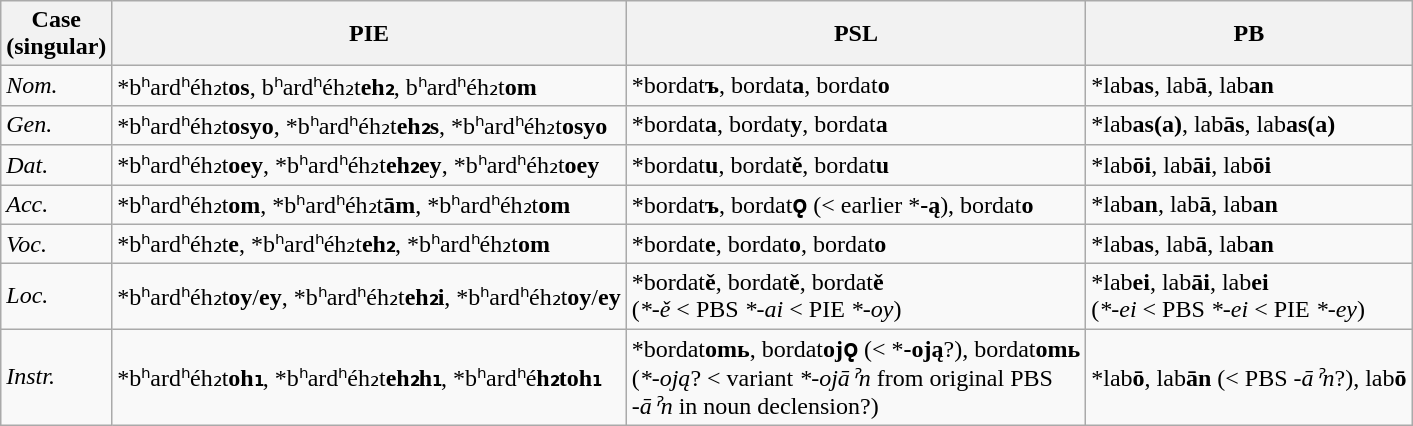<table class="wikitable sortable">
<tr>
<th>Case<br>(singular)</th>
<th>PIE</th>
<th>PSL</th>
<th>PB</th>
</tr>
<tr>
<td><em>Nom.</em></td>
<td>*bʰardʰéh₂t<strong>os</strong>, bʰardʰéh₂t<strong>eh₂</strong>, bʰardʰéh₂t<strong>om</strong></td>
<td>*bordat<strong>ъ</strong>, bordat<strong>a</strong>, bordat<strong>o</strong></td>
<td>*lab<strong>as</strong>, lab<strong>ā</strong>, lab<strong>an</strong></td>
</tr>
<tr>
<td><em>Gen.</em></td>
<td>*bʰardʰéh₂t<strong>osyo</strong>, *bʰardʰéh₂t<strong>eh₂s</strong>, *bʰardʰéh₂t<strong>osyo</strong></td>
<td>*bordat<strong>a</strong>, bordat<strong>y</strong>, bordat<strong>a</strong></td>
<td>*lab<strong>as(a)</strong>, lab<strong>ās</strong>, lab<strong>as(a)</strong></td>
</tr>
<tr>
<td><em>Dat.</em></td>
<td>*bʰardʰéh₂t<strong>oey</strong>, *bʰardʰéh₂t<strong>eh₂ey</strong>, *bʰardʰéh₂t<strong>oey</strong></td>
<td>*bordat<strong>u</strong>, bordat<strong>ě</strong>, bordat<strong>u</strong></td>
<td>*lab<strong>ōi</strong>, lab<strong>āi</strong>, lab<strong>ōi</strong></td>
</tr>
<tr>
<td><em>Acc.</em></td>
<td>*bʰardʰéh₂t<strong>om</strong>, *bʰardʰéh₂t<strong>ām</strong>, *bʰardʰéh₂t<strong>om</strong></td>
<td>*bordat<strong>ъ</strong>, bordat<strong>ǫ</strong> (< earlier *<strong>-ą</strong>), bordat<strong>o</strong></td>
<td>*lab<strong>an</strong>, lab<strong>ā</strong>, lab<strong>an</strong></td>
</tr>
<tr>
<td><em>Voc.</em></td>
<td>*bʰardʰéh₂t<strong>e</strong>, *bʰardʰéh₂t<strong>eh₂</strong>, *bʰardʰéh₂t<strong>om</strong></td>
<td>*bordat<strong>e</strong>, bordat<strong>o</strong>, bordat<strong>o</strong></td>
<td>*lab<strong>as</strong>, lab<strong>ā</strong>, lab<strong>an</strong></td>
</tr>
<tr>
<td><em>Loc.</em></td>
<td>*bʰardʰéh₂t<strong>oy</strong>/<strong>ey</strong>, *bʰardʰéh₂t<strong>eh₂i</strong>, *bʰardʰéh₂t<strong>oy</strong>/<strong>ey</strong></td>
<td>*bordat<strong>ě</strong>, bordat<strong>ě</strong>, bordat<strong>ě</strong><br>(<em>*-ě</em> < PBS <em>*-ai</em> < PIE <em>*-oy</em>)</td>
<td>*lab<strong>ei</strong>, lab<strong>āi</strong>, lab<strong>ei</strong><br>(<em>*-ei</em> < PBS <em>*-ei</em> < PIE <em>*-ey</em>)</td>
</tr>
<tr>
<td><em>Instr.</em></td>
<td>*bʰardʰéh₂t<strong>oh₁</strong>, *bʰardʰéh₂t<strong>eh₂h₁</strong>, *bʰardʰé<strong>h₂toh₁</strong></td>
<td>*bordat<strong>omь</strong>, bordat<strong>ojǫ</strong> (< *<strong>-oją</strong>?), bordat<strong>omь</strong><br>(<em>*-oją</em>? < variant <em>*-ojāˀn</em> from original PBS<br><em>-āˀn</em> in noun declension?)</td>
<td>*lab<strong>ō</strong>, lab<strong>ān</strong> (< PBS <em>-āˀn</em>?), lab<strong>ō</strong></td>
</tr>
</table>
